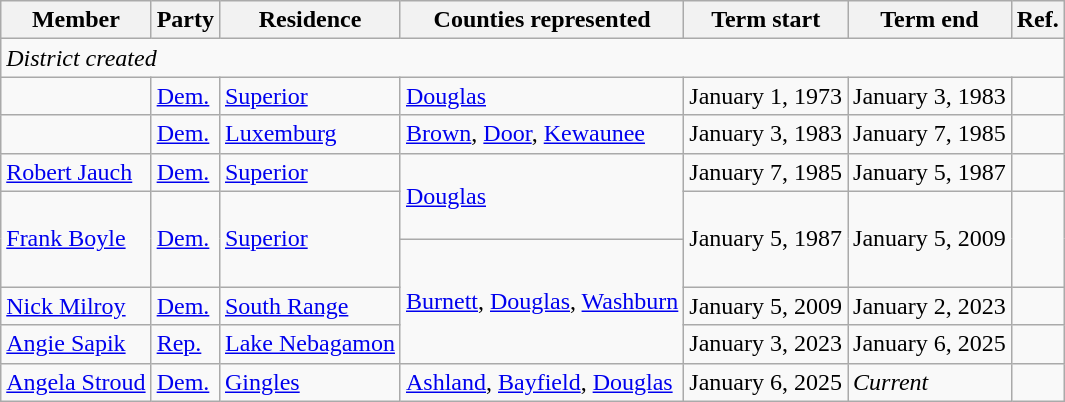<table class="wikitable">
<tr>
<th>Member</th>
<th>Party</th>
<th>Residence</th>
<th>Counties represented</th>
<th>Term start</th>
<th>Term end</th>
<th>Ref.</th>
</tr>
<tr>
<td colspan="7"><em>District created</em></td>
</tr>
<tr>
<td></td>
<td><a href='#'>Dem.</a></td>
<td><a href='#'>Superior</a></td>
<td><a href='#'>Douglas</a></td>
<td>January 1, 1973</td>
<td>January 3, 1983</td>
<td></td>
</tr>
<tr>
<td></td>
<td><a href='#'>Dem.</a></td>
<td><a href='#'>Luxemburg</a></td>
<td><a href='#'>Brown</a>, <a href='#'>Door</a>, <a href='#'>Kewaunee</a></td>
<td>January 3, 1983</td>
<td>January 7, 1985</td>
<td></td>
</tr>
<tr>
<td><a href='#'>Robert Jauch</a></td>
<td><a href='#'>Dem.</a></td>
<td><a href='#'>Superior</a></td>
<td rowspan="2"><a href='#'>Douglas</a></td>
<td>January 7, 1985</td>
<td>January 5, 1987</td>
<td></td>
</tr>
<tr style="height:2em">
<td rowspan="2"><a href='#'>Frank Boyle</a></td>
<td rowspan="2" ><a href='#'>Dem.</a></td>
<td rowspan="2"><a href='#'>Superior</a></td>
<td rowspan="2">January 5, 1987</td>
<td rowspan="2">January 5, 2009</td>
<td rowspan="2"></td>
</tr>
<tr style="height:2em">
<td rowspan="3"><a href='#'>Burnett</a>, <a href='#'>Douglas</a>, <a href='#'>Washburn</a></td>
</tr>
<tr>
<td><a href='#'>Nick Milroy</a></td>
<td><a href='#'>Dem.</a></td>
<td><a href='#'>South Range</a></td>
<td>January 5, 2009</td>
<td>January 2, 2023</td>
<td></td>
</tr>
<tr>
<td><a href='#'>Angie Sapik</a></td>
<td><a href='#'>Rep.</a></td>
<td><a href='#'>Lake Nebagamon</a></td>
<td>January 3, 2023</td>
<td>January 6, 2025</td>
<td></td>
</tr>
<tr>
<td><a href='#'>Angela Stroud</a></td>
<td><a href='#'>Dem.</a></td>
<td><a href='#'>Gingles</a></td>
<td><a href='#'>Ashland</a>, <a href='#'>Bayfield</a>, <a href='#'>Douglas</a></td>
<td>January 6, 2025</td>
<td><em>Current</em></td>
<td></td>
</tr>
</table>
